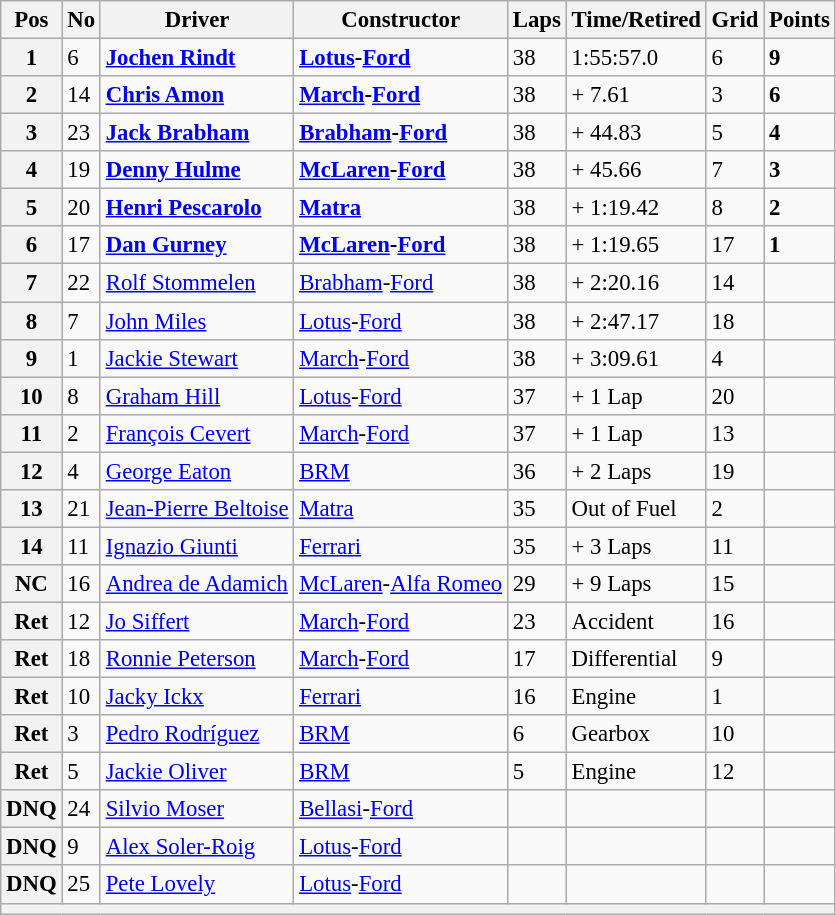<table class="wikitable" style="font-size: 95%;">
<tr>
<th>Pos</th>
<th>No</th>
<th>Driver</th>
<th>Constructor</th>
<th>Laps</th>
<th>Time/Retired</th>
<th>Grid</th>
<th>Points</th>
</tr>
<tr>
<th>1</th>
<td>6</td>
<td> <strong><a href='#'>Jochen Rindt</a></strong></td>
<td><strong><a href='#'>Lotus</a>-<a href='#'>Ford</a></strong></td>
<td>38</td>
<td>1:55:57.0</td>
<td>6</td>
<td><strong>9</strong></td>
</tr>
<tr>
<th>2</th>
<td>14</td>
<td> <strong><a href='#'>Chris Amon</a></strong></td>
<td><strong><a href='#'>March</a>-<a href='#'>Ford</a></strong></td>
<td>38</td>
<td>+ 7.61</td>
<td>3</td>
<td><strong>6</strong></td>
</tr>
<tr>
<th>3</th>
<td>23</td>
<td> <strong><a href='#'>Jack Brabham</a></strong></td>
<td><strong><a href='#'>Brabham</a>-<a href='#'>Ford</a></strong></td>
<td>38</td>
<td>+ 44.83</td>
<td>5</td>
<td><strong>4</strong></td>
</tr>
<tr>
<th>4</th>
<td>19</td>
<td> <strong><a href='#'>Denny Hulme</a></strong></td>
<td><strong><a href='#'>McLaren</a>-<a href='#'>Ford</a></strong></td>
<td>38</td>
<td>+ 45.66</td>
<td>7</td>
<td><strong>3</strong></td>
</tr>
<tr>
<th>5</th>
<td>20</td>
<td> <strong><a href='#'>Henri Pescarolo</a></strong></td>
<td><strong><a href='#'>Matra</a></strong></td>
<td>38</td>
<td>+ 1:19.42</td>
<td>8</td>
<td><strong>2</strong></td>
</tr>
<tr>
<th>6</th>
<td>17</td>
<td> <strong><a href='#'>Dan Gurney</a></strong></td>
<td><strong><a href='#'>McLaren</a>-<a href='#'>Ford</a></strong></td>
<td>38</td>
<td>+ 1:19.65</td>
<td>17</td>
<td><strong>1</strong></td>
</tr>
<tr>
<th>7</th>
<td>22</td>
<td> <a href='#'>Rolf Stommelen</a></td>
<td><a href='#'>Brabham</a>-<a href='#'>Ford</a></td>
<td>38</td>
<td>+ 2:20.16</td>
<td>14</td>
<td> </td>
</tr>
<tr>
<th>8</th>
<td>7</td>
<td> <a href='#'>John Miles</a></td>
<td><a href='#'>Lotus</a>-<a href='#'>Ford</a></td>
<td>38</td>
<td>+ 2:47.17</td>
<td>18</td>
<td> </td>
</tr>
<tr>
<th>9</th>
<td>1</td>
<td> <a href='#'>Jackie Stewart</a></td>
<td><a href='#'>March</a>-<a href='#'>Ford</a></td>
<td>38</td>
<td>+ 3:09.61</td>
<td>4</td>
<td> </td>
</tr>
<tr>
<th>10</th>
<td>8</td>
<td> <a href='#'>Graham Hill</a></td>
<td><a href='#'>Lotus</a>-<a href='#'>Ford</a></td>
<td>37</td>
<td>+ 1 Lap</td>
<td>20</td>
<td> </td>
</tr>
<tr>
<th>11</th>
<td>2</td>
<td> <a href='#'>François Cevert</a></td>
<td><a href='#'>March</a>-<a href='#'>Ford</a></td>
<td>37</td>
<td>+ 1 Lap</td>
<td>13</td>
<td> </td>
</tr>
<tr>
<th>12</th>
<td>4</td>
<td> <a href='#'>George Eaton</a></td>
<td><a href='#'>BRM</a></td>
<td>36</td>
<td>+ 2 Laps</td>
<td>19</td>
<td> </td>
</tr>
<tr>
<th>13</th>
<td>21</td>
<td> <a href='#'>Jean-Pierre Beltoise</a></td>
<td><a href='#'>Matra</a></td>
<td>35</td>
<td>Out of Fuel</td>
<td>2</td>
<td> </td>
</tr>
<tr>
<th>14</th>
<td>11</td>
<td> <a href='#'>Ignazio Giunti</a></td>
<td><a href='#'>Ferrari</a></td>
<td>35</td>
<td>+ 3 Laps</td>
<td>11</td>
<td> </td>
</tr>
<tr>
<th>NC</th>
<td>16</td>
<td> <a href='#'>Andrea de Adamich</a></td>
<td><a href='#'>McLaren</a>-<a href='#'>Alfa Romeo</a></td>
<td>29</td>
<td>+ 9 Laps</td>
<td>15</td>
<td> </td>
</tr>
<tr>
<th>Ret</th>
<td>12</td>
<td> <a href='#'>Jo Siffert</a></td>
<td><a href='#'>March</a>-<a href='#'>Ford</a></td>
<td>23</td>
<td>Accident</td>
<td>16</td>
<td> </td>
</tr>
<tr>
<th>Ret</th>
<td>18</td>
<td> <a href='#'>Ronnie Peterson</a></td>
<td><a href='#'>March</a>-<a href='#'>Ford</a></td>
<td>17</td>
<td>Differential</td>
<td>9</td>
<td> </td>
</tr>
<tr>
<th>Ret</th>
<td>10</td>
<td> <a href='#'>Jacky Ickx</a></td>
<td><a href='#'>Ferrari</a></td>
<td>16</td>
<td>Engine</td>
<td>1</td>
<td> </td>
</tr>
<tr>
<th>Ret</th>
<td>3</td>
<td> <a href='#'>Pedro Rodríguez</a></td>
<td><a href='#'>BRM</a></td>
<td>6</td>
<td>Gearbox</td>
<td>10</td>
<td> </td>
</tr>
<tr>
<th>Ret</th>
<td>5</td>
<td> <a href='#'>Jackie Oliver</a></td>
<td><a href='#'>BRM</a></td>
<td>5</td>
<td>Engine</td>
<td>12</td>
<td> </td>
</tr>
<tr>
<th>DNQ</th>
<td>24</td>
<td> <a href='#'>Silvio Moser</a></td>
<td><a href='#'>Bellasi</a>-<a href='#'>Ford</a></td>
<td> </td>
<td></td>
<td></td>
<td> </td>
</tr>
<tr>
<th>DNQ</th>
<td>9</td>
<td> <a href='#'>Alex Soler-Roig</a></td>
<td><a href='#'>Lotus</a>-<a href='#'>Ford</a></td>
<td> </td>
<td></td>
<td></td>
<td> </td>
</tr>
<tr>
<th>DNQ</th>
<td>25</td>
<td> <a href='#'>Pete Lovely</a></td>
<td><a href='#'>Lotus</a>-<a href='#'>Ford</a></td>
<td> </td>
<td> </td>
<td> </td>
<td> </td>
</tr>
<tr>
<th colspan="8"></th>
</tr>
</table>
